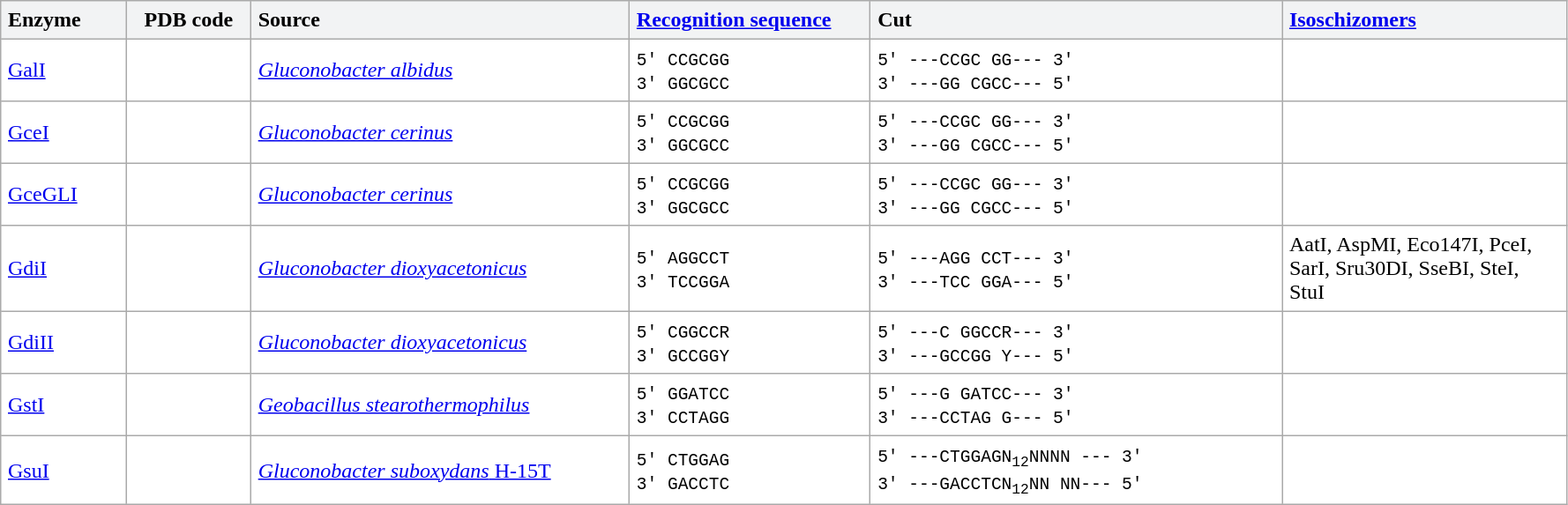<table class="sortable" border="1" cellpadding="5" cellspacing="0" style="border:1px solid #aaa; width:1185px; border-collapse:collapse">
<tr>
<td align="left" style="background:#F2F3F4" width="87px"><strong>Enzyme</strong></td>
<td align="center" style="background:#F2F3F4" width="88px"><strong>PDB code</strong></td>
<td align="left" style="background:#F2F3F4" width="290px"><strong>Source</strong></td>
<td align="left" style="background:#F2F3F4" width="180px"><strong><a href='#'>Recognition sequence</a></strong></td>
<td align="left" style="background:#F2F3F4" width="320px"><strong>Cut</strong></td>
<td align="left" style="background:#F2F3F4" width="215px"><strong><a href='#'>Isoschizomers</a></strong></td>
</tr>
<tr>
<td><a href='#'>GalI</a></td>
<td></td>
<td><em><a href='#'>Gluconobacter albidus</a></em></td>
<td><code> 5' CCGCGG </code><br> <code> 3' GGCGCC </code></td>
<td><code> 5' ---CCGC  GG--- 3' </code><br> <code> 3' ---GG  CGCC--- 5' </code></td>
<td></td>
</tr>
<tr>
<td><a href='#'>GceI</a></td>
<td></td>
<td><em><a href='#'>Gluconobacter cerinus</a></em></td>
<td><code> 5' CCGCGG </code><br> <code> 3' GGCGCC </code></td>
<td><code> 5' ---CCGC  GG--- 3' </code><br> <code> 3' ---GG  CGCC--- 5' </code></td>
<td></td>
</tr>
<tr>
<td><a href='#'>GceGLI</a></td>
<td></td>
<td><em><a href='#'>Gluconobacter cerinus</a></em></td>
<td><code> 5' CCGCGG </code><br> <code> 3' GGCGCC </code></td>
<td><code> 5' ---CCGC  GG--- 3' </code><br> <code> 3' ---GG  CGCC--- 5' </code></td>
<td></td>
</tr>
<tr>
<td><a href='#'>GdiI</a></td>
<td></td>
<td><em><a href='#'>Gluconobacter dioxyacetonicus</a></em></td>
<td><code> 5' AGGCCT </code><br> <code> 3' TCCGGA </code></td>
<td><code> 5' ---AGG  CCT--- 3' </code><br> <code> 3' ---TCC  GGA--- 5' </code></td>
<td>AatI, AspMI, Eco147I, PceI, SarI, Sru30DI, SseBI, SteI, StuI</td>
</tr>
<tr>
<td><a href='#'>GdiII</a></td>
<td></td>
<td><em><a href='#'>Gluconobacter dioxyacetonicus</a></em></td>
<td><code> 5' CGGCCR </code><br> <code> 3' GCCGGY </code></td>
<td><code> 5' ---C  GGCCR--- 3' </code><br> <code> 3' ---GCCGG  Y--- 5' </code></td>
<td></td>
</tr>
<tr>
<td><a href='#'>GstI</a></td>
<td></td>
<td><em><a href='#'>Geobacillus stearothermophilus</a></em></td>
<td><code> 5' GGATCC </code><br> <code> 3' CCTAGG </code></td>
<td><code> 5' ---G  GATCC--- 3' </code><br> <code> 3' ---CCTAG  G--- 5' </code></td>
<td></td>
</tr>
<tr>
<td><a href='#'>GsuI</a></td>
<td></td>
<td><a href='#'><em>Gluconobacter suboxydans</em> H-15T</a></td>
<td><code> 5' CTGGAG </code><br> <code> 3' GACCTC </code></td>
<td><code> 5' ---CTGGAGN<sub>12</sub>NNNN  --- 3' </code><br> <code> 3' ---GACCTCN<sub>12</sub>NN  NN--- 5' </code></td>
<td></td>
</tr>
</table>
